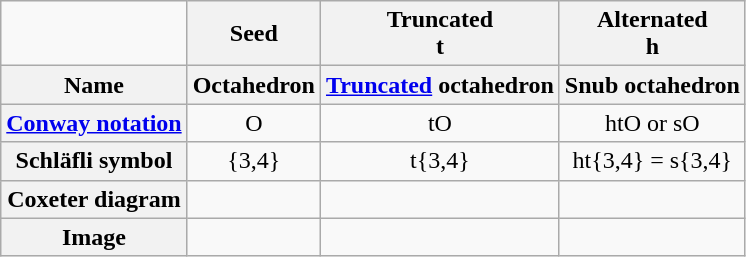<table class=wikitable>
<tr align=center>
<td></td>
<th>Seed</th>
<th>Truncated<br>t</th>
<th>Alternated<br>h</th>
</tr>
<tr align=center>
<th>Name</th>
<th>Octahedron</th>
<th><a href='#'>Truncated</a> octahedron</th>
<th>Snub octahedron</th>
</tr>
<tr align=center>
<th><a href='#'>Conway notation</a></th>
<td>O</td>
<td>tO</td>
<td>htO or sO</td>
</tr>
<tr align=center>
<th>Schläfli symbol</th>
<td>{3,4}</td>
<td>t{3,4}</td>
<td>ht{3,4} = s{3,4}</td>
</tr>
<tr align=center>
<th>Coxeter diagram</th>
<td></td>
<td></td>
<td></td>
</tr>
<tr align=center>
<th>Image</th>
<td></td>
<td></td>
<td></td>
</tr>
</table>
